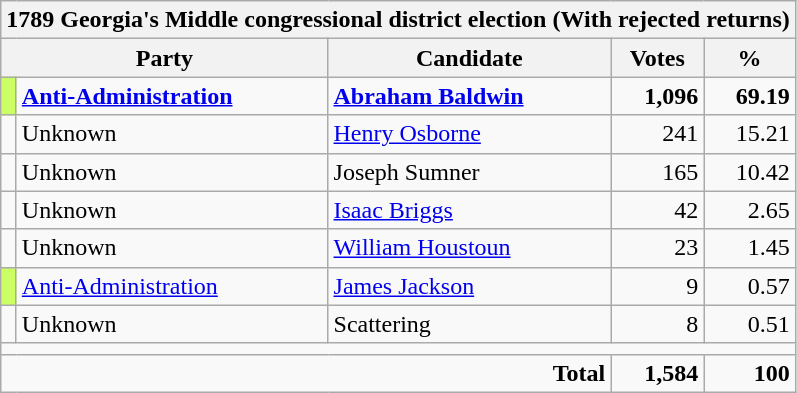<table class=wikitable style=text-align:right>
<tr>
<th colspan="5">1789 Georgia's Middle congressional district election (With rejected returns)</th>
</tr>
<tr>
<th colspan=2>Party</th>
<th>Candidate</th>
<th>Votes</th>
<th>%</th>
</tr>
<tr>
<td bgcolor=#CCFF66></td>
<td align=left><strong><a href='#'>Anti-Administration</a></strong></td>
<td align=left><strong><a href='#'>Abraham Baldwin</a></strong></td>
<td><strong>1,096</strong></td>
<td><strong>69.19</strong></td>
</tr>
<tr>
<td></td>
<td align=left>Unknown</td>
<td align=left><a href='#'>Henry Osborne</a></td>
<td>241</td>
<td>15.21</td>
</tr>
<tr>
<td></td>
<td align=left>Unknown</td>
<td align=left>Joseph Sumner</td>
<td>165</td>
<td>10.42</td>
</tr>
<tr>
<td></td>
<td align=left>Unknown</td>
<td align=left><a href='#'>Isaac Briggs</a></td>
<td>42</td>
<td>2.65</td>
</tr>
<tr>
<td></td>
<td align=left>Unknown</td>
<td align=left><a href='#'>William Houstoun</a></td>
<td>23</td>
<td>1.45</td>
</tr>
<tr>
<td bgcolor=#CCFF66></td>
<td align=left><a href='#'>Anti-Administration</a></td>
<td align=left><a href='#'>James Jackson</a></td>
<td>9</td>
<td>0.57</td>
</tr>
<tr>
<td></td>
<td align=left>Unknown</td>
<td align=left>Scattering</td>
<td>8</td>
<td>0.51</td>
</tr>
<tr>
<td colspan=12></td>
</tr>
<tr>
<td colspan=3><strong>Total</strong></td>
<td><strong>1,584</strong></td>
<td><strong>100</strong></td>
</tr>
</table>
